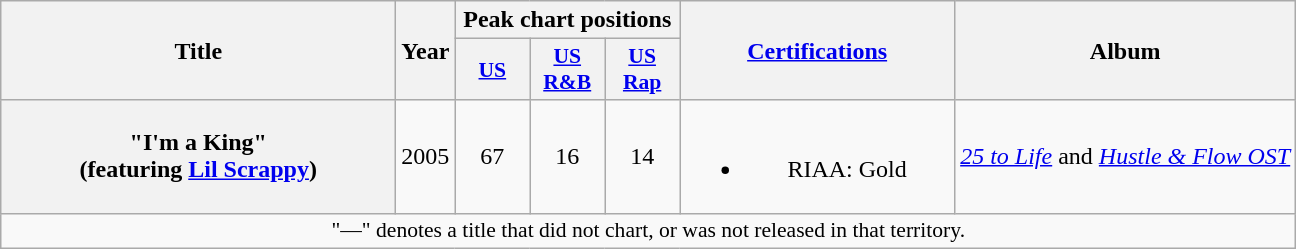<table class="wikitable plainrowheaders" style="text-align:center;">
<tr>
<th scope="col" rowspan="2" style="width:16em;">Title</th>
<th scope="col" rowspan="2">Year</th>
<th scope="col" colspan="3">Peak chart positions</th>
<th scope="col" rowspan="2" style="width:11em;"><a href='#'>Certifications</a></th>
<th scope="col" rowspan="2">Album</th>
</tr>
<tr>
<th scope="col" style="width:3em;font-size:90%;"><a href='#'>US</a></th>
<th scope="col" style="width:3em;font-size:90%;"><a href='#'>US<br>R&B</a></th>
<th scope="col" style="width:3em;font-size:90%;"><a href='#'>US<br>Rap</a></th>
</tr>
<tr>
<th scope="row">"I'm a King"<br><span>(featuring <a href='#'>Lil Scrappy</a>)</span></th>
<td>2005</td>
<td>67</td>
<td>16</td>
<td>14</td>
<td><br><ul><li>RIAA: Gold</li></ul></td>
<td><em><a href='#'>25 to Life</a></em> and <em><a href='#'>Hustle & Flow OST</a></em></td>
</tr>
<tr>
<td colspan="8" style="font-size:90%">"—" denotes a title that did not chart, or was not released in that territory.</td>
</tr>
</table>
